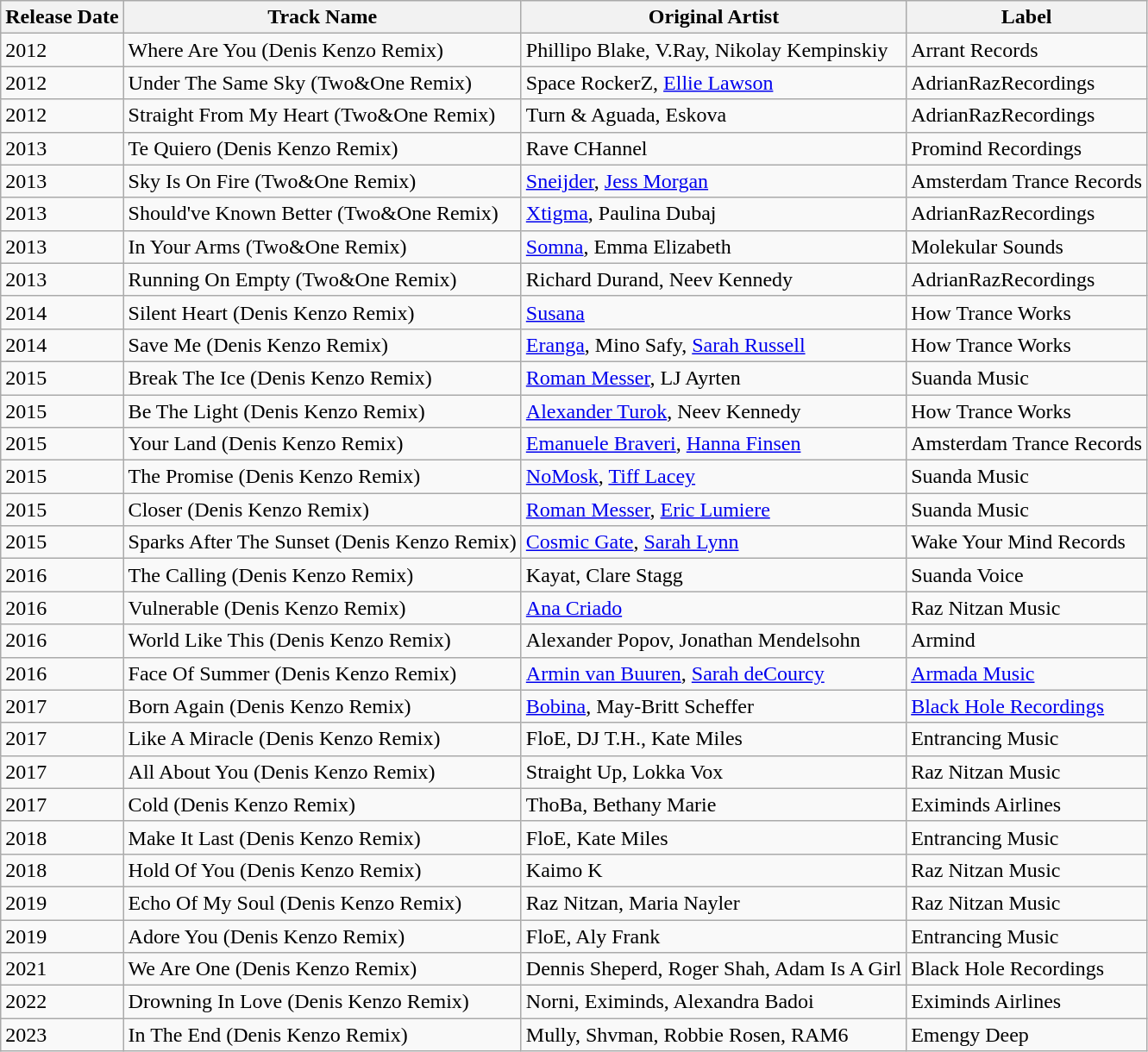<table class="wikitable">
<tr>
<th>Release Date</th>
<th>Track Name</th>
<th>Original Artist</th>
<th>Label</th>
</tr>
<tr>
<td>2012</td>
<td>Where Are You (Denis Kenzo Remix)</td>
<td>Phillipo Blake, V.Ray, Nikolay Kempinskiy</td>
<td>Arrant Records</td>
</tr>
<tr>
<td>2012</td>
<td>Under The Same Sky (Two&One Remix)</td>
<td>Space RockerZ, <a href='#'>Ellie Lawson</a></td>
<td>AdrianRazRecordings</td>
</tr>
<tr>
<td>2012</td>
<td>Straight From My Heart (Two&One Remix)</td>
<td>Turn & Aguada, Eskova</td>
<td>AdrianRazRecordings</td>
</tr>
<tr>
<td>2013</td>
<td>Te Quiero (Denis Kenzo Remix)</td>
<td>Rave CHannel</td>
<td>Promind Recordings</td>
</tr>
<tr>
<td>2013</td>
<td>Sky Is On Fire (Two&One Remix)</td>
<td><a href='#'>Sneijder</a>, <a href='#'>Jess Morgan</a></td>
<td>Amsterdam Trance Records</td>
</tr>
<tr>
<td>2013</td>
<td>Should've Known Better (Two&One Remix)</td>
<td><a href='#'>Xtigma</a>, Paulina Dubaj</td>
<td>AdrianRazRecordings</td>
</tr>
<tr>
<td>2013</td>
<td>In Your Arms (Two&One Remix)</td>
<td><a href='#'>Somna</a>, Emma Elizabeth</td>
<td>Molekular Sounds</td>
</tr>
<tr>
<td>2013</td>
<td>Running On Empty (Two&One Remix)</td>
<td>Richard Durand, Neev Kennedy</td>
<td>AdrianRazRecordings</td>
</tr>
<tr>
<td>2014</td>
<td>Silent Heart (Denis Kenzo Remix)</td>
<td><a href='#'>Susana</a></td>
<td>How Trance Works</td>
</tr>
<tr>
<td>2014</td>
<td>Save Me (Denis Kenzo Remix)</td>
<td><a href='#'>Eranga</a>, Mino Safy, <a href='#'>Sarah Russell</a></td>
<td>How Trance Works</td>
</tr>
<tr>
<td>2015</td>
<td>Break The Ice (Denis Kenzo Remix)</td>
<td><a href='#'>Roman Messer</a>, LJ Ayrten</td>
<td>Suanda Music</td>
</tr>
<tr>
<td>2015</td>
<td>Be The Light (Denis Kenzo Remix)</td>
<td><a href='#'>Alexander Turok</a>, Neev Kennedy</td>
<td>How Trance Works</td>
</tr>
<tr>
<td>2015</td>
<td>Your Land (Denis Kenzo Remix)</td>
<td><a href='#'>Emanuele Braveri</a>, <a href='#'>Hanna Finsen</a></td>
<td>Amsterdam Trance Records</td>
</tr>
<tr>
<td>2015</td>
<td>The Promise (Denis Kenzo Remix)</td>
<td><a href='#'>NoMosk</a>, <a href='#'>Tiff Lacey</a></td>
<td>Suanda Music</td>
</tr>
<tr>
<td>2015</td>
<td>Closer (Denis Kenzo Remix)</td>
<td><a href='#'>Roman Messer</a>, <a href='#'>Eric Lumiere</a></td>
<td>Suanda Music</td>
</tr>
<tr>
<td>2015</td>
<td>Sparks After The Sunset (Denis Kenzo Remix)</td>
<td><a href='#'>Cosmic Gate</a>, <a href='#'>Sarah Lynn</a></td>
<td>Wake Your Mind Records</td>
</tr>
<tr>
<td>2016</td>
<td>The Calling (Denis Kenzo Remix)</td>
<td>Kayat, Clare Stagg</td>
<td>Suanda Voice</td>
</tr>
<tr>
<td>2016</td>
<td>Vulnerable (Denis Kenzo Remix)</td>
<td><a href='#'>Ana Criado</a></td>
<td>Raz Nitzan Music</td>
</tr>
<tr>
<td>2016</td>
<td>World Like This (Denis Kenzo Remix)</td>
<td>Alexander Popov, Jonathan Mendelsohn</td>
<td>Armind</td>
</tr>
<tr>
<td>2016</td>
<td>Face Of Summer (Denis Kenzo Remix)</td>
<td><a href='#'>Armin van Buuren</a>, <a href='#'>Sarah deCourcy</a></td>
<td><a href='#'>Armada Music</a></td>
</tr>
<tr>
<td>2017</td>
<td>Born Again (Denis Kenzo Remix)</td>
<td><a href='#'>Bobina</a>, May-Britt Scheffer</td>
<td><a href='#'>Black Hole Recordings</a></td>
</tr>
<tr>
<td>2017</td>
<td>Like A Miracle (Denis Kenzo Remix)</td>
<td>FloE, DJ T.H., Kate Miles</td>
<td>Entrancing Music</td>
</tr>
<tr>
<td>2017</td>
<td>All About You (Denis Kenzo Remix)</td>
<td>Straight Up, Lokka Vox</td>
<td>Raz Nitzan Music</td>
</tr>
<tr>
<td>2017</td>
<td>Cold (Denis Kenzo Remix)</td>
<td>ThoBa, Bethany Marie</td>
<td>Eximinds Airlines</td>
</tr>
<tr>
<td>2018</td>
<td>Make It Last (Denis Kenzo Remix)</td>
<td>FloE, Kate Miles</td>
<td>Entrancing Music</td>
</tr>
<tr>
<td>2018</td>
<td>Hold Of You (Denis Kenzo Remix)</td>
<td>Kaimo K</td>
<td>Raz Nitzan Music</td>
</tr>
<tr>
<td>2019</td>
<td>Echo Of My Soul (Denis Kenzo Remix)</td>
<td>Raz Nitzan, Maria Nayler</td>
<td>Raz Nitzan Music</td>
</tr>
<tr>
<td>2019</td>
<td>Adore You (Denis Kenzo Remix)</td>
<td>FloE, Aly Frank</td>
<td>Entrancing Music</td>
</tr>
<tr>
<td>2021</td>
<td>We Are One (Denis Kenzo Remix)</td>
<td>Dennis Sheperd, Roger Shah, Adam Is A Girl</td>
<td>Black Hole Recordings</td>
</tr>
<tr>
<td>2022</td>
<td>Drowning In Love (Denis Kenzo Remix)</td>
<td>Norni, Eximinds, Alexandra Badoi</td>
<td>Eximinds Airlines</td>
</tr>
<tr>
<td>2023</td>
<td>In The End (Denis Kenzo Remix)</td>
<td>Mully, Shvman, Robbie Rosen, RAM6</td>
<td>Emengy Deep</td>
</tr>
</table>
